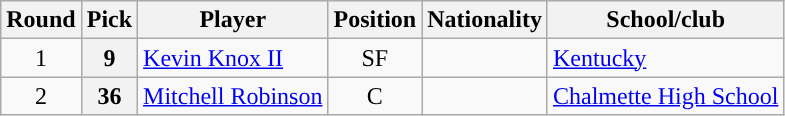<table class="wikitable">
<tr>
<th scope="col">Round</th>
<th scope="col">Pick</th>
<th scope="col">Player</th>
<th scope="col">Position</th>
<th scope="col">Nationality</th>
<th scope="col">School/club</th>
</tr>
<tr>
<td style="text-align:center;">1</td>
<th scope="row">9</th>
<td><a href='#'>Kevin Knox II</a></td>
<td style="text-align:center;">SF</td>
<td></td>
<td><a href='#'>Kentucky</a></td>
</tr>
<tr>
<td style="text-align:center;">2</td>
<th scope="row">36</th>
<td><a href='#'>Mitchell Robinson</a></td>
<td style="text-align:center;">C</td>
<td></td>
<td><a href='#'>Chalmette High School</a></td>
</tr>
</table>
